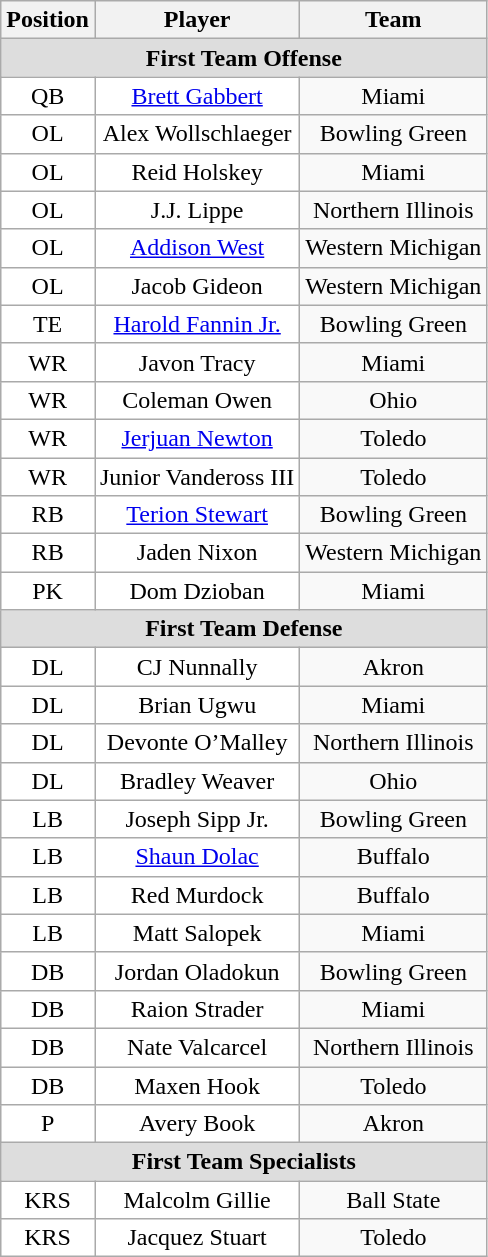<table class="wikitable" border="0">
<tr>
<th>Position</th>
<th>Player</th>
<th>Team</th>
</tr>
<tr>
<td colspan="3" style="text-align:center; background:#ddd;"><strong>First Team Offense </strong></td>
</tr>
<tr style="text-align:center;">
<td style="background:white">QB</td>
<td style="background:white"><a href='#'>Brett Gabbert</a></td>
<td style=>Miami</td>
</tr>
<tr style="text-align:center;">
<td style="background:white">OL</td>
<td style="background:white">Alex Wollschlaeger</td>
<td style=>Bowling Green</td>
</tr>
<tr style="text-align:center;">
<td style="background:white">OL</td>
<td style="background:white">Reid Holskey</td>
<td style=>Miami</td>
</tr>
<tr style="text-align:center;">
<td style="background:white">OL</td>
<td style="background:white">J.J. Lippe</td>
<td style=>Northern Illinois</td>
</tr>
<tr style="text-align:center;">
<td style="background:white">OL</td>
<td style="background:white"><a href='#'>Addison West</a></td>
<td style=>Western Michigan</td>
</tr>
<tr style="text-align:center;">
<td style="background:white">OL</td>
<td style="background:white">Jacob Gideon</td>
<td style=>Western Michigan</td>
</tr>
<tr style="text-align:center;">
<td style="background:white">TE</td>
<td style="background:white"><a href='#'>Harold Fannin Jr.</a></td>
<td style=>Bowling Green</td>
</tr>
<tr style="text-align:center;">
<td style="background:white">WR</td>
<td style="background:white">Javon Tracy</td>
<td style=>Miami</td>
</tr>
<tr style="text-align:center;">
<td style="background:white">WR</td>
<td style="background:white">Coleman Owen</td>
<td style=>Ohio</td>
</tr>
<tr style="text-align:center;">
<td style="background:white">WR</td>
<td style="background:white"><a href='#'>Jerjuan Newton</a></td>
<td style=>Toledo</td>
</tr>
<tr style="text-align:center;">
<td style="background:white">WR</td>
<td style="background:white">Junior Vandeross III</td>
<td style=>Toledo</td>
</tr>
<tr style="text-align:center;">
<td style="background:white">RB</td>
<td style="background:white"><a href='#'>Terion Stewart</a></td>
<td style=>Bowling Green</td>
</tr>
<tr style="text-align:center;">
<td style="background:white">RB</td>
<td style="background:white">Jaden Nixon</td>
<td style=>Western Michigan</td>
</tr>
<tr style="text-align:center;">
<td style="background:white">PK</td>
<td style="background:white">Dom Dzioban</td>
<td style=>Miami</td>
</tr>
<tr>
<td colspan="3" style="text-align:center; background:#ddd;"><strong>First Team Defense</strong></td>
</tr>
<tr style="text-align:center;">
<td style="background:white">DL</td>
<td style="background:white">CJ Nunnally</td>
<td style=>Akron</td>
</tr>
<tr style="text-align:center;">
<td style="background:white">DL</td>
<td style="background:white">Brian Ugwu</td>
<td style=>Miami</td>
</tr>
<tr style="text-align:center;">
<td style="background:white">DL</td>
<td style="background:white">Devonte O’Malley</td>
<td style=>Northern Illinois</td>
</tr>
<tr style="text-align:center;">
<td style="background:white">DL</td>
<td style="background:white">Bradley Weaver</td>
<td style=>Ohio</td>
</tr>
<tr style="text-align:center;">
<td style="background:white">LB</td>
<td style="background:white">Joseph Sipp Jr.</td>
<td style=>Bowling Green</td>
</tr>
<tr style="text-align:center;">
<td style="background:white">LB</td>
<td style="background:white"><a href='#'>Shaun Dolac</a></td>
<td style=>Buffalo</td>
</tr>
<tr style="text-align:center;">
<td style="background:white">LB</td>
<td style="background:white">Red Murdock</td>
<td style=>Buffalo</td>
</tr>
<tr style="text-align:center;">
<td style="background:white">LB</td>
<td style="background:white">Matt Salopek</td>
<td style=>Miami</td>
</tr>
<tr style="text-align:center;">
<td style="background:white">DB</td>
<td style="background:white">Jordan Oladokun</td>
<td style=>Bowling Green</td>
</tr>
<tr style="text-align:center;">
<td style="background:white">DB</td>
<td style="background:white">Raion Strader</td>
<td style=>Miami</td>
</tr>
<tr style="text-align:center;">
<td style="background:white">DB</td>
<td style="background:white">Nate Valcarcel</td>
<td style=>Northern Illinois</td>
</tr>
<tr style="text-align:center;">
<td style="background:white">DB</td>
<td style="background:white">Maxen Hook</td>
<td style=>Toledo</td>
</tr>
<tr style="text-align:center;">
<td style="background:white">P</td>
<td style="background:white">Avery Book</td>
<td style=>Akron</td>
</tr>
<tr>
<td colspan="3" style="text-align:center; background:#ddd;"><strong>First Team Specialists</strong></td>
</tr>
<tr style="text-align:center;">
<td style="background:white">KRS</td>
<td style="background:white">Malcolm Gillie</td>
<td style=>Ball State</td>
</tr>
<tr style="text-align:center;">
<td style="background:white">KRS</td>
<td style="background:white">Jacquez Stuart</td>
<td style=>Toledo</td>
</tr>
</table>
